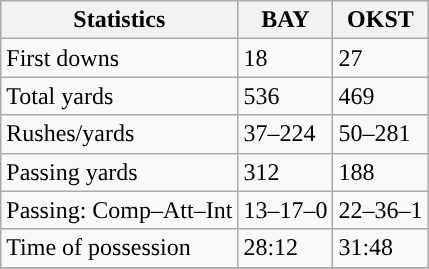<table class="wikitable" style="float: left;">
<tr>
<th>Statistics</th>
<th>BAY</th>
<th>OKST</th>
</tr>
<tr>
<td>First downs</td>
<td>18</td>
<td>27</td>
</tr>
<tr>
<td>Total yards</td>
<td>536</td>
<td>469</td>
</tr>
<tr>
<td>Rushes/yards</td>
<td>37–224</td>
<td>50–281</td>
</tr>
<tr>
<td>Passing yards</td>
<td>312</td>
<td>188</td>
</tr>
<tr>
<td>Passing: Comp–Att–Int</td>
<td>13–17–0</td>
<td>22–36–1</td>
</tr>
<tr>
<td>Time of possession</td>
<td>28:12</td>
<td>31:48</td>
</tr>
<tr>
</tr>
</table>
